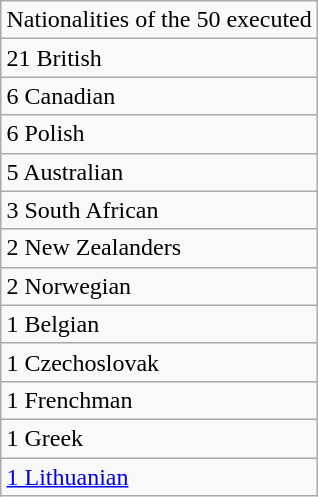<table class="wikitable" align="right">
<tr>
<td>Nationalities of the 50 executed</td>
</tr>
<tr>
<td> 21 British</td>
</tr>
<tr>
<td> 6 Canadian</td>
</tr>
<tr>
<td> 6 Polish</td>
</tr>
<tr>
<td> 5 Australian</td>
</tr>
<tr>
<td> 3 South African</td>
</tr>
<tr>
<td> 2 New Zealanders</td>
</tr>
<tr>
<td> 2 Norwegian</td>
</tr>
<tr>
<td> 1 Belgian</td>
</tr>
<tr>
<td> 1 Czechoslovak</td>
</tr>
<tr>
<td> 1 Frenchman</td>
</tr>
<tr>
<td> 1 Greek</td>
</tr>
<tr>
<td> <a href='#'>1 Lithuanian</a></td>
</tr>
</table>
